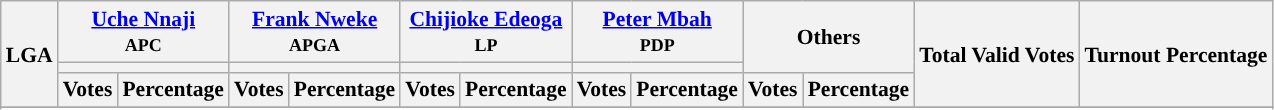<table class="wikitable sortable" style=" font-size: 90%">
<tr>
<th rowspan="3">LGA</th>
<th colspan="2"><a href='#'>Uche Nnaji</a><br><small>APC</small></th>
<th colspan="2"><a href='#'>Frank Nweke</a><br><small>APGA</small></th>
<th colspan="2"><a href='#'>Chijioke Edeoga</a><br><small>LP</small></th>
<th colspan="2"><a href='#'>Peter Mbah</a><br><small>PDP</small></th>
<th colspan="2" rowspan="2">Others</th>
<th rowspan="3">Total Valid Votes</th>
<th rowspan="3">Turnout Percentage</th>
</tr>
<tr>
<th colspan=2 style="background-color:"></th>
<th colspan=2 style="background-color:"></th>
<th colspan=2 style="background-color:"></th>
<th colspan=2 style="background-color:"></th>
</tr>
<tr>
<th>Votes</th>
<th>Percentage</th>
<th>Votes</th>
<th>Percentage</th>
<th>Votes</th>
<th>Percentage</th>
<th>Votes</th>
<th>Percentage</th>
<th>Votes</th>
<th>Percentage</th>
</tr>
<tr>
</tr>
<tr>
</tr>
<tr style="background-color:#">
</tr>
<tr>
</tr>
<tr style="background-color:#">
</tr>
<tr>
</tr>
<tr style="background-color:#">
</tr>
<tr>
</tr>
<tr style="background-color:#">
</tr>
<tr>
</tr>
<tr style="background-color:#">
</tr>
<tr>
</tr>
<tr style="background-color:#">
</tr>
<tr>
</tr>
<tr style="background-color:#">
</tr>
<tr>
</tr>
<tr style="background-color:#">
</tr>
<tr>
</tr>
<tr style="background-color:#">
</tr>
<tr>
</tr>
<tr style="background-color:#">
</tr>
<tr>
</tr>
<tr style="background-color:#">
</tr>
<tr>
</tr>
<tr style="background-color:#">
</tr>
<tr>
</tr>
<tr style="background-color:#">
</tr>
<tr>
</tr>
<tr style="background-color:#">
</tr>
<tr>
</tr>
<tr style="background-color:#">
</tr>
<tr>
</tr>
<tr style="background-color:#">
</tr>
<tr>
</tr>
<tr style="background-color:#">
</tr>
<tr>
</tr>
<tr>
</tr>
</table>
